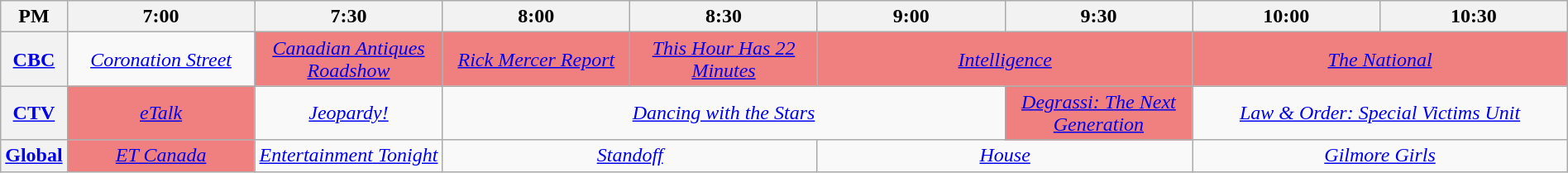<table class="wikitable" width="100%">
<tr>
<th width="4%">PM</th>
<th width="12%">7:00</th>
<th width="12%">7:30</th>
<th width="12%">8:00</th>
<th width="12%">8:30</th>
<th width="12%">9:00</th>
<th width="12%">9:30</th>
<th width="12%">10:00</th>
<th width="12%">10:30</th>
</tr>
<tr align="center">
<th><a href='#'>CBC</a></th>
<td colspan="1" align=center><em><a href='#'>Coronation Street</a></em></td>
<td colspan="1" align=center bgcolor="#F08080"><em><a href='#'>Canadian Antiques Roadshow</a></em></td>
<td colspan="1" align=center bgcolor="#F08080"><em><a href='#'>Rick Mercer Report</a></em></td>
<td colspan="1" align=center bgcolor="#F08080"><em><a href='#'>This Hour Has 22 Minutes</a></em></td>
<td colspan="2" align=center bgcolor="#F08080"><em><a href='#'>Intelligence</a></em></td>
<td colspan="2" align=center bgcolor="#F08080"><em><a href='#'>The National</a></em></td>
</tr>
<tr align="center">
<th><a href='#'>CTV</a></th>
<td colspan="1" align=center bgcolor="#F08080"><em><a href='#'>eTalk</a></em></td>
<td colspan="1" align=center><em><a href='#'>Jeopardy!</a></em></td>
<td colspan="3" align=center><em><a href='#'>Dancing with the Stars</a></em></td>
<td colspan="1" align=center bgcolor="#F08080"><em><a href='#'>Degrassi: The Next Generation</a></em></td>
<td colspan="2" align=center><em><a href='#'>Law & Order: Special Victims Unit</a></em></td>
</tr>
<tr align="center">
<th><a href='#'>Global</a></th>
<td colspan="1" align=center bgcolor="#F08080"><em><a href='#'>ET Canada</a></em></td>
<td colspan="1" align=center><em><a href='#'>Entertainment Tonight</a></em></td>
<td colspan="2" align=center><em><a href='#'>Standoff</a></em></td>
<td colspan="2" align=center><em><a href='#'>House</a></em></td>
<td colspan="2" align=center><em><a href='#'>Gilmore Girls</a></em></td>
</tr>
</table>
